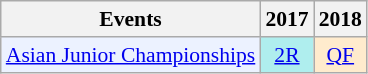<table style='font-size: 90%; text-align:center;' class='wikitable'>
<tr>
<th>Events</th>
<th>2017</th>
<th>2018</th>
</tr>
<tr>
<td bgcolor="#ECF2FF"; align="left"><a href='#'>Asian Junior Championships</a></td>
<td bgcolor=AFEEEE><a href='#'>2R</a></td>
<td bgcolor=FFEBCD><a href='#'>QF</a></td>
</tr>
</table>
